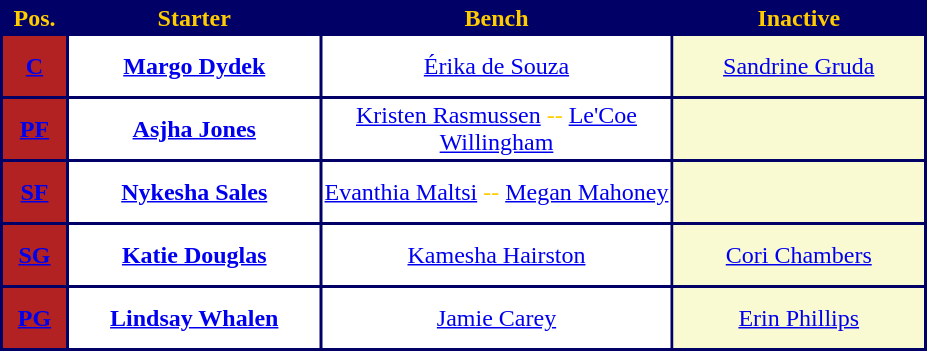<table style="text-align: center; background:#000066; color:#FFCC00">
<tr>
<th width="40">Pos.</th>
<th width="165">Starter</th>
<th width="230">Bench</th>
<th width="165">Inactive</th>
</tr>
<tr style="height:40px; background:white; color:#FFCC00">
<th style="background:#B22222"><a href='#'><span>C</span></a></th>
<td><strong><a href='#'><span>Margo Dydek</span></a></strong></td>
<td><a href='#'><span>Érika de Souza</span></a></td>
<td style="background:#FAFAD2"><a href='#'><span>Sandrine Gruda</span></a></td>
</tr>
<tr style="height:40px; background:white; color:#FFCC00">
<th style="background:#B22222"><a href='#'><span>PF</span></a></th>
<td><strong><a href='#'><span>Asjha Jones</span></a></strong></td>
<td><a href='#'><span>Kristen Rasmussen</span></a> <span>--</span> <a href='#'><span>Le'Coe Willingham</span></a></td>
<td style="background:#FAFAD2"></td>
</tr>
<tr style="height:40px; background:white; color:#FFCC00">
<th style="background:#B22222"><a href='#'><span>SF</span></a></th>
<td><strong><a href='#'><span>Nykesha Sales</span></a></strong></td>
<td><a href='#'><span>Evanthia Maltsi</span></a> <span>--</span> <a href='#'><span>Megan Mahoney</span></a></td>
<td style="background:#FAFAD2"></td>
</tr>
<tr style="height:40px; background:white; color:#FFCC00">
<th style="background:#B22222"><a href='#'><span>SG</span></a></th>
<td><strong><a href='#'><span>Katie Douglas</span></a></strong></td>
<td><a href='#'><span>Kamesha Hairston</span></a></td>
<td style="background:#FAFAD2"><a href='#'><span>Cori Chambers</span></a></td>
</tr>
<tr style="height:40px; background:white; color:#FFCC00">
<th style="background:#B22222"><a href='#'><span>PG</span></a></th>
<td><strong><a href='#'><span>Lindsay Whalen</span></a></strong></td>
<td><a href='#'><span>Jamie Carey</span></a></td>
<td style="background:#FAFAD2"><a href='#'><span>Erin Phillips</span></a></td>
</tr>
</table>
